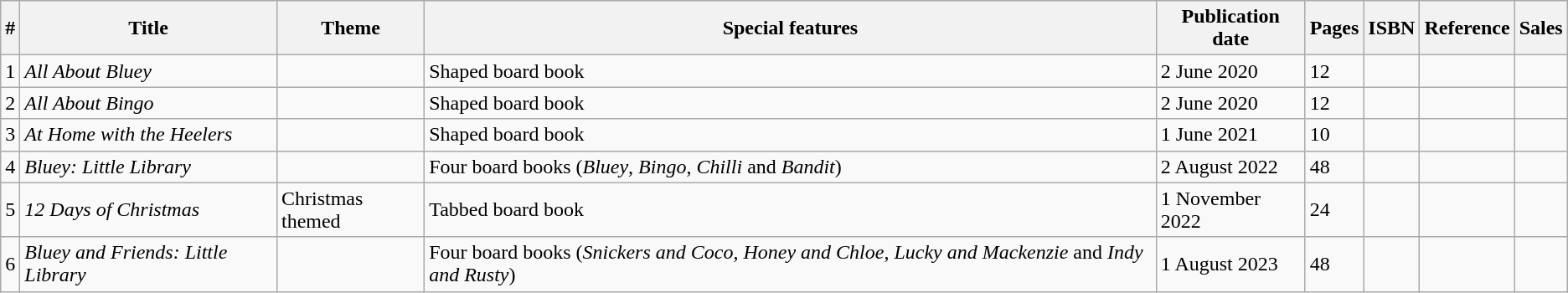<table class="wikitable">
<tr>
<th>#</th>
<th>Title</th>
<th>Theme</th>
<th>Special features</th>
<th>Publication date</th>
<th>Pages</th>
<th>ISBN</th>
<th>Reference</th>
<th>Sales</th>
</tr>
<tr>
<td>1</td>
<td><em>All About Bluey</em></td>
<td></td>
<td>Shaped board book</td>
<td>2 June 2020</td>
<td>12</td>
<td></td>
<td></td>
<td></td>
</tr>
<tr>
<td>2</td>
<td><em>All About Bingo</em></td>
<td></td>
<td>Shaped board book</td>
<td>2 June 2020</td>
<td>12</td>
<td></td>
<td></td>
<td></td>
</tr>
<tr>
<td>3</td>
<td><em>At Home with the Heelers</em></td>
<td></td>
<td>Shaped board book</td>
<td>1 June 2021</td>
<td>10</td>
<td></td>
<td></td>
<td></td>
</tr>
<tr>
<td>4</td>
<td><em>Bluey: Little Library</em></td>
<td></td>
<td>Four board books (<em>Bluey</em>, <em>Bingo</em>, <em>Chilli</em> and <em>Bandit</em>)</td>
<td>2 August 2022</td>
<td>48</td>
<td></td>
<td></td>
<td></td>
</tr>
<tr>
<td>5</td>
<td><em>12 Days of Christmas</em></td>
<td>Christmas themed</td>
<td>Tabbed board book</td>
<td>1 November 2022</td>
<td>24</td>
<td></td>
<td></td>
<td></td>
</tr>
<tr>
<td>6</td>
<td><em>Bluey and Friends: Little Library</em></td>
<td></td>
<td>Four board books (<em>Snickers and Coco</em>, <em>Honey and Chloe</em>, <em>Lucky and Mackenzie</em> and <em>Indy and Rusty</em>)</td>
<td>1 August 2023</td>
<td>48</td>
<td></td>
<td></td>
<td></td>
</tr>
</table>
